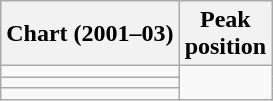<table class="wikitable sortable plainrowheaders">
<tr>
<th>Chart (2001–03)</th>
<th>Peak<br>position</th>
</tr>
<tr>
<td></td>
</tr>
<tr>
<td></td>
</tr>
<tr>
<td></td>
</tr>
</table>
